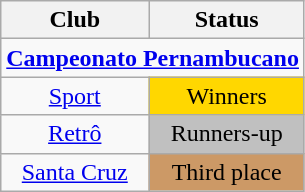<table class=wikitable>
<tr>
<th>Club</th>
<th>Status</th>
</tr>
<tr>
<td align=center colspan=2><strong><a href='#'>Campeonato Pernambucano</a></strong></td>
</tr>
<tr>
<td align=center><a href='#'>Sport</a></td>
<td align=center bgcolor=gold>Winners</td>
</tr>
<tr>
<td align=center><a href='#'>Retrô</a></td>
<td align=center bgcolor=silver>Runners-up</td>
</tr>
<tr>
<td align=center><a href='#'>Santa Cruz</a></td>
<td align=center bgcolor=#cc9966>Third place<br></td>
</tr>
</table>
